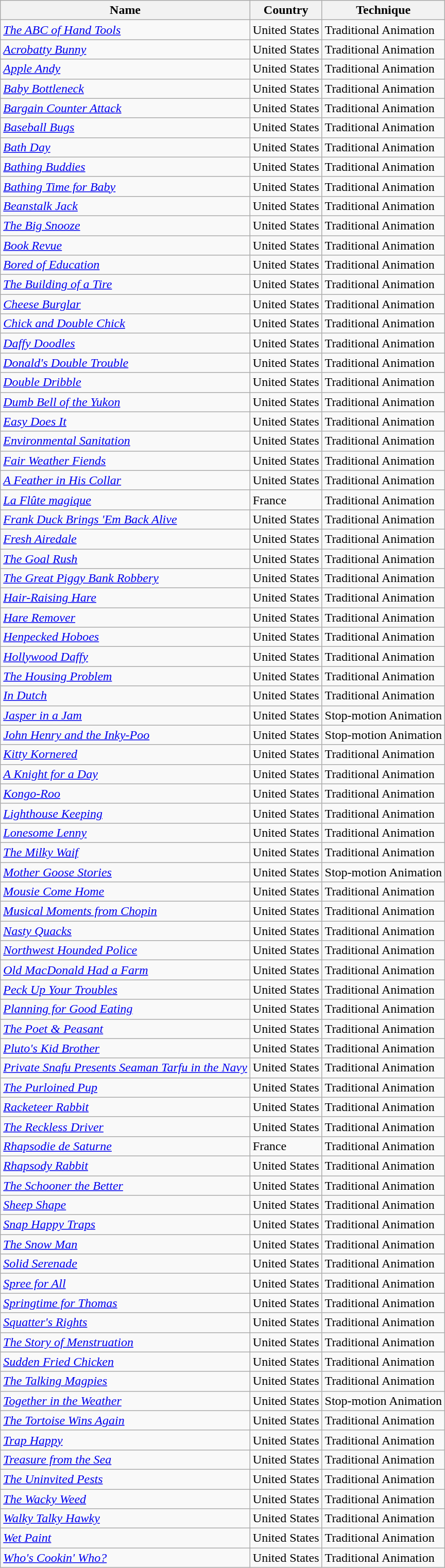<table class="wikitable sortable">
<tr>
<th>Name</th>
<th>Country</th>
<th>Technique</th>
</tr>
<tr>
<td><em><a href='#'>The ABC of Hand Tools</a></em></td>
<td>United States</td>
<td>Traditional Animation</td>
</tr>
<tr>
<td><em><a href='#'>Acrobatty Bunny</a></em></td>
<td>United States</td>
<td>Traditional Animation</td>
</tr>
<tr>
<td><em><a href='#'>Apple Andy</a></em></td>
<td>United States</td>
<td>Traditional Animation</td>
</tr>
<tr>
<td><em><a href='#'>Baby Bottleneck</a></em></td>
<td>United States</td>
<td>Traditional Animation</td>
</tr>
<tr>
<td><em><a href='#'>Bargain Counter Attack</a></em></td>
<td>United States</td>
<td>Traditional Animation</td>
</tr>
<tr>
<td><em><a href='#'>Baseball Bugs</a></em></td>
<td>United States</td>
<td>Traditional Animation</td>
</tr>
<tr>
<td><em><a href='#'>Bath Day</a></em></td>
<td>United States</td>
<td>Traditional Animation</td>
</tr>
<tr>
<td><em><a href='#'>Bathing Buddies</a></em></td>
<td>United States</td>
<td>Traditional Animation</td>
</tr>
<tr>
<td><em><a href='#'>Bathing Time for Baby</a></em></td>
<td>United States</td>
<td>Traditional Animation</td>
</tr>
<tr>
<td><em><a href='#'>Beanstalk Jack</a></em></td>
<td>United States</td>
<td>Traditional Animation</td>
</tr>
<tr>
<td><em><a href='#'>The Big Snooze</a></em></td>
<td>United States</td>
<td>Traditional Animation</td>
</tr>
<tr>
<td><em><a href='#'>Book Revue</a></em></td>
<td>United States</td>
<td>Traditional Animation</td>
</tr>
<tr>
<td><em><a href='#'>Bored of Education</a></em></td>
<td>United States</td>
<td>Traditional Animation</td>
</tr>
<tr>
<td><em><a href='#'>The Building of a Tire</a></em></td>
<td>United States</td>
<td>Traditional Animation</td>
</tr>
<tr>
<td><em><a href='#'>Cheese Burglar</a></em></td>
<td>United States</td>
<td>Traditional Animation</td>
</tr>
<tr>
<td><em><a href='#'>Chick and Double Chick</a></em></td>
<td>United States</td>
<td>Traditional Animation</td>
</tr>
<tr>
<td><em><a href='#'>Daffy Doodles</a></em></td>
<td>United States</td>
<td>Traditional Animation</td>
</tr>
<tr>
<td><em><a href='#'>Donald's Double Trouble</a></em></td>
<td>United States</td>
<td>Traditional Animation</td>
</tr>
<tr>
<td><em><a href='#'>Double Dribble</a></em></td>
<td>United States</td>
<td>Traditional Animation</td>
</tr>
<tr>
<td><em><a href='#'>Dumb Bell of the Yukon</a></em></td>
<td>United States</td>
<td>Traditional Animation</td>
</tr>
<tr>
<td><em><a href='#'>Easy Does It</a></em></td>
<td>United States</td>
<td>Traditional Animation</td>
</tr>
<tr>
<td><em><a href='#'>Environmental Sanitation</a></em></td>
<td>United States</td>
<td>Traditional Animation</td>
</tr>
<tr>
<td><em><a href='#'>Fair Weather Fiends</a></em></td>
<td>United States</td>
<td>Traditional Animation</td>
</tr>
<tr>
<td><em><a href='#'>A Feather in His Collar</a></em></td>
<td>United States</td>
<td>Traditional Animation</td>
</tr>
<tr>
<td><em><a href='#'>La Flûte magique</a></em></td>
<td>France</td>
<td>Traditional Animation</td>
</tr>
<tr>
<td><em><a href='#'>Frank Duck Brings 'Em Back Alive</a></em></td>
<td>United States</td>
<td>Traditional Animation</td>
</tr>
<tr>
<td><em><a href='#'>Fresh Airedale</a></em></td>
<td>United States</td>
<td>Traditional Animation</td>
</tr>
<tr>
<td><em><a href='#'>The Goal Rush</a></em></td>
<td>United States</td>
<td>Traditional Animation</td>
</tr>
<tr>
<td><em><a href='#'>The Great Piggy Bank Robbery</a></em></td>
<td>United States</td>
<td>Traditional Animation</td>
</tr>
<tr>
<td><em><a href='#'>Hair-Raising Hare</a></em></td>
<td>United States</td>
<td>Traditional Animation</td>
</tr>
<tr>
<td><em><a href='#'>Hare Remover</a></em></td>
<td>United States</td>
<td>Traditional Animation</td>
</tr>
<tr>
<td><em><a href='#'>Henpecked Hoboes</a></em></td>
<td>United States</td>
<td>Traditional Animation</td>
</tr>
<tr>
<td><em><a href='#'>Hollywood Daffy</a></em></td>
<td>United States</td>
<td>Traditional Animation</td>
</tr>
<tr>
<td><em><a href='#'>The Housing Problem</a></em></td>
<td>United States</td>
<td>Traditional Animation</td>
</tr>
<tr>
<td><em><a href='#'>In Dutch</a></em></td>
<td>United States</td>
<td>Traditional Animation</td>
</tr>
<tr>
<td><em><a href='#'>Jasper in a Jam</a></em></td>
<td>United States</td>
<td>Stop-motion Animation</td>
</tr>
<tr>
<td><em><a href='#'>John Henry and the Inky-Poo</a></em></td>
<td>United States</td>
<td>Stop-motion Animation</td>
</tr>
<tr>
<td><em><a href='#'>Kitty Kornered</a></em></td>
<td>United States</td>
<td>Traditional Animation</td>
</tr>
<tr>
<td><em><a href='#'>A Knight for a Day</a></em></td>
<td>United States</td>
<td>Traditional Animation</td>
</tr>
<tr>
<td><em><a href='#'>Kongo-Roo</a></em></td>
<td>United States</td>
<td>Traditional Animation</td>
</tr>
<tr>
<td><em><a href='#'>Lighthouse Keeping</a></em></td>
<td>United States</td>
<td>Traditional Animation</td>
</tr>
<tr>
<td><em><a href='#'>Lonesome Lenny</a></em></td>
<td>United States</td>
<td>Traditional Animation</td>
</tr>
<tr>
<td><em><a href='#'>The Milky Waif</a></em></td>
<td>United States</td>
<td>Traditional Animation</td>
</tr>
<tr>
<td><em><a href='#'>Mother Goose Stories</a></em></td>
<td>United States</td>
<td>Stop-motion Animation</td>
</tr>
<tr>
<td><em><a href='#'>Mousie Come Home</a></em></td>
<td>United States</td>
<td>Traditional Animation</td>
</tr>
<tr>
<td><em><a href='#'>Musical Moments from Chopin</a></em></td>
<td>United States</td>
<td>Traditional Animation</td>
</tr>
<tr>
<td><em><a href='#'>Nasty Quacks</a></em></td>
<td>United States</td>
<td>Traditional Animation</td>
</tr>
<tr>
<td><em><a href='#'>Northwest Hounded Police</a></em></td>
<td>United States</td>
<td>Traditional Animation</td>
</tr>
<tr>
<td><em><a href='#'>Old MacDonald Had a Farm</a></em></td>
<td>United States</td>
<td>Traditional Animation</td>
</tr>
<tr>
<td><em><a href='#'>Peck Up Your Troubles</a></em></td>
<td>United States</td>
<td>Traditional Animation</td>
</tr>
<tr>
<td><em><a href='#'>Planning for Good Eating</a></em></td>
<td>United States</td>
<td>Traditional Animation</td>
</tr>
<tr>
<td><em><a href='#'>The Poet & Peasant</a></em></td>
<td>United States</td>
<td>Traditional Animation</td>
</tr>
<tr>
<td><em><a href='#'>Pluto's Kid Brother</a></em></td>
<td>United States</td>
<td>Traditional Animation</td>
</tr>
<tr>
<td><em><a href='#'>Private Snafu Presents Seaman Tarfu in the Navy</a></em></td>
<td>United States</td>
<td>Traditional Animation</td>
</tr>
<tr>
<td><em><a href='#'>The Purloined Pup</a></em></td>
<td>United States</td>
<td>Traditional Animation</td>
</tr>
<tr>
<td><em><a href='#'>Racketeer Rabbit</a></em></td>
<td>United States</td>
<td>Traditional Animation</td>
</tr>
<tr>
<td><em><a href='#'>The Reckless Driver</a></em></td>
<td>United States</td>
<td>Traditional Animation</td>
</tr>
<tr>
<td><em><a href='#'>Rhapsodie de Saturne</a></em></td>
<td>France</td>
<td>Traditional Animation</td>
</tr>
<tr>
<td><em><a href='#'>Rhapsody Rabbit</a></em></td>
<td>United States</td>
<td>Traditional Animation</td>
</tr>
<tr>
<td><em><a href='#'>The Schooner the Better</a></em></td>
<td>United States</td>
<td>Traditional Animation</td>
</tr>
<tr>
<td><em><a href='#'>Sheep Shape</a></em></td>
<td>United States</td>
<td>Traditional Animation</td>
</tr>
<tr>
<td><em><a href='#'>Snap Happy Traps</a></em></td>
<td>United States</td>
<td>Traditional Animation</td>
</tr>
<tr>
<td><em><a href='#'>The Snow Man</a></em></td>
<td>United States</td>
<td>Traditional Animation</td>
</tr>
<tr>
<td><em><a href='#'>Solid Serenade</a></em></td>
<td>United States</td>
<td>Traditional Animation</td>
</tr>
<tr>
<td><em><a href='#'>Spree for All</a></em></td>
<td>United States</td>
<td>Traditional Animation</td>
</tr>
<tr>
<td><em><a href='#'>Springtime for Thomas</a></em></td>
<td>United States</td>
<td>Traditional Animation</td>
</tr>
<tr>
<td><em><a href='#'>Squatter's Rights</a></em></td>
<td>United States</td>
<td>Traditional Animation</td>
</tr>
<tr>
<td><em><a href='#'>The Story of Menstruation</a></em></td>
<td>United States</td>
<td>Traditional Animation</td>
</tr>
<tr>
<td><em><a href='#'>Sudden Fried Chicken</a></em></td>
<td>United States</td>
<td>Traditional Animation</td>
</tr>
<tr>
<td><em><a href='#'>The Talking Magpies</a></em></td>
<td>United States</td>
<td>Traditional Animation</td>
</tr>
<tr>
<td><em><a href='#'>Together in the Weather</a></em></td>
<td>United States</td>
<td>Stop-motion Animation</td>
</tr>
<tr>
<td><em><a href='#'>The Tortoise Wins Again</a></em></td>
<td>United States</td>
<td>Traditional Animation</td>
</tr>
<tr>
<td><em><a href='#'>Trap Happy</a></em></td>
<td>United States</td>
<td>Traditional Animation</td>
</tr>
<tr>
<td><em><a href='#'>Treasure from the Sea</a></em></td>
<td>United States</td>
<td>Traditional Animation</td>
</tr>
<tr>
<td><em><a href='#'>The Uninvited Pests</a></em></td>
<td>United States</td>
<td>Traditional Animation</td>
</tr>
<tr>
<td><em><a href='#'>The Wacky Weed</a></em></td>
<td>United States</td>
<td>Traditional Animation</td>
</tr>
<tr>
<td><em><a href='#'>Walky Talky Hawky</a></em></td>
<td>United States</td>
<td>Traditional Animation</td>
</tr>
<tr>
<td><em><a href='#'>Wet Paint</a></em></td>
<td>United States</td>
<td>Traditional Animation</td>
</tr>
<tr>
<td><em><a href='#'>Who's Cookin' Who?</a></em></td>
<td>United States</td>
<td>Traditional Animation</td>
</tr>
</table>
